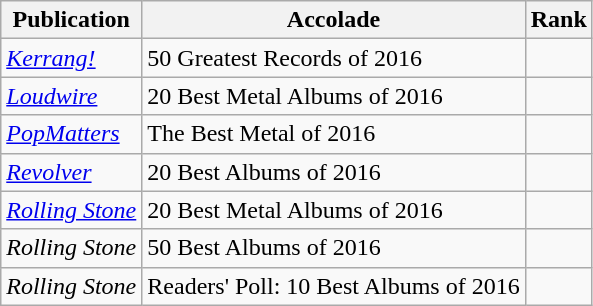<table class="sortable wikitable">
<tr>
<th scope="col">Publication</th>
<th scope="col">Accolade</th>
<th scope="col">Rank</th>
</tr>
<tr>
<td scope="row"><em><a href='#'>Kerrang!</a></em></td>
<td>50 Greatest Records of 2016</td>
<td></td>
</tr>
<tr>
<td scope="row"><em><a href='#'>Loudwire</a></em></td>
<td>20 Best Metal Albums of 2016</td>
<td></td>
</tr>
<tr>
<td scope="row"><em><a href='#'>PopMatters</a></em></td>
<td>The Best Metal of 2016</td>
<td></td>
</tr>
<tr>
<td scope="row"><em><a href='#'>Revolver</a></em></td>
<td>20 Best Albums of 2016</td>
<td></td>
</tr>
<tr>
<td scope="row"><em><a href='#'>Rolling Stone</a></em></td>
<td>20 Best Metal Albums of 2016</td>
<td></td>
</tr>
<tr>
<td scope="row"><em>Rolling Stone</em></td>
<td>50 Best Albums of 2016</td>
<td></td>
</tr>
<tr>
<td scope="row"><em>Rolling Stone</em></td>
<td>Readers' Poll: 10 Best Albums of 2016</td>
<td></td>
</tr>
</table>
